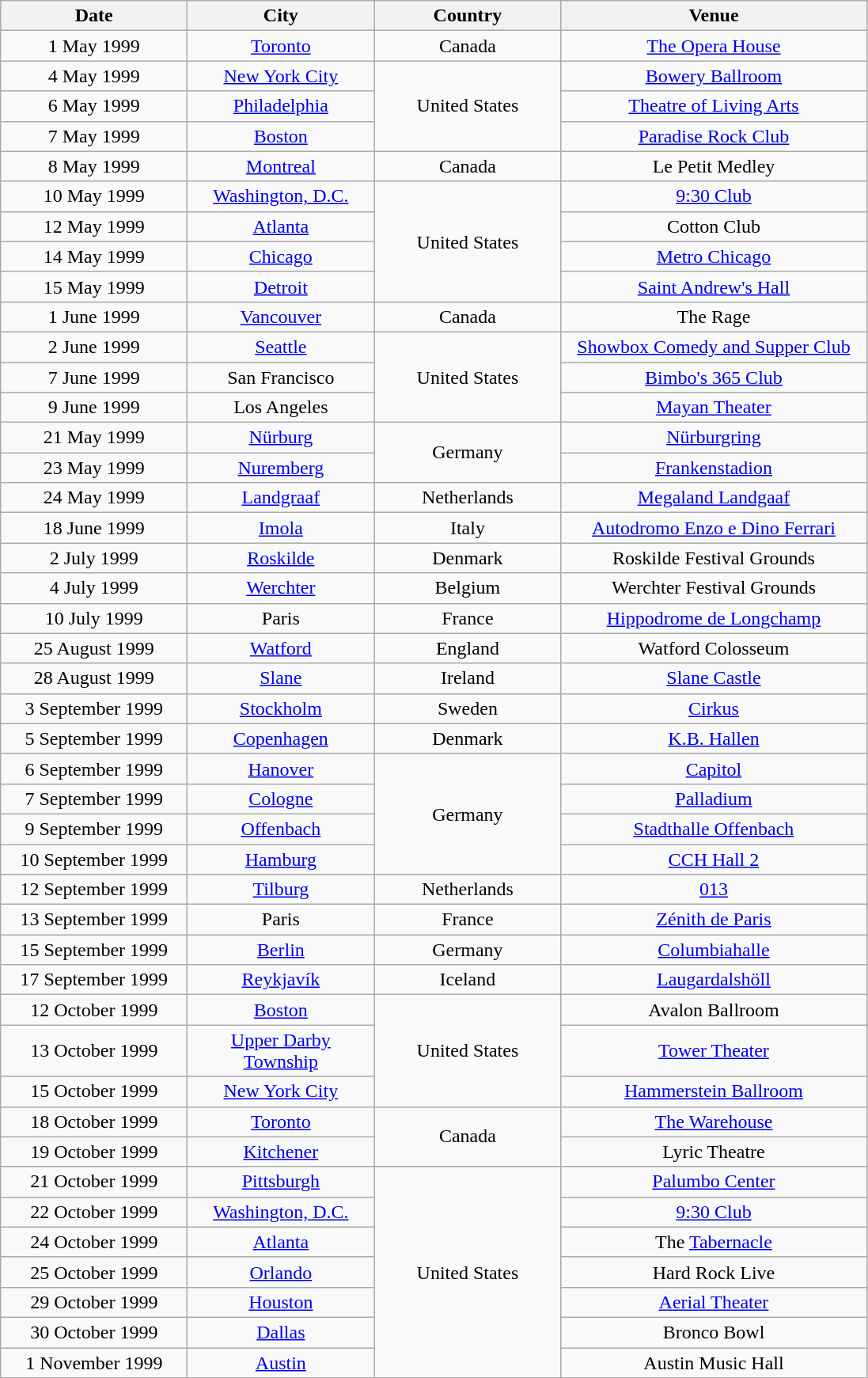<table class="wikitable" style="text-align:center;">
<tr>
<th style="width:150px;">Date</th>
<th style="width:150px;">City</th>
<th style="width:150px;">Country</th>
<th style="width:250px;">Venue</th>
</tr>
<tr>
<td>1 May 1999</td>
<td><a href='#'>Toronto</a></td>
<td>Canada</td>
<td><a href='#'>The Opera House</a></td>
</tr>
<tr>
<td>4 May 1999</td>
<td><a href='#'>New York City</a></td>
<td rowspan="3">United States</td>
<td><a href='#'>Bowery Ballroom</a></td>
</tr>
<tr>
<td>6 May 1999</td>
<td><a href='#'>Philadelphia</a></td>
<td><a href='#'>Theatre of Living Arts</a></td>
</tr>
<tr>
<td>7 May 1999</td>
<td><a href='#'>Boston</a></td>
<td><a href='#'>Paradise Rock Club</a></td>
</tr>
<tr>
<td>8 May 1999</td>
<td><a href='#'>Montreal</a></td>
<td>Canada</td>
<td>Le Petit Medley</td>
</tr>
<tr>
<td>10 May 1999</td>
<td><a href='#'>Washington, D.C.</a></td>
<td rowspan="4">United States</td>
<td><a href='#'>9:30 Club</a></td>
</tr>
<tr>
<td>12 May 1999</td>
<td><a href='#'>Atlanta</a></td>
<td>Cotton Club</td>
</tr>
<tr>
<td>14 May 1999</td>
<td><a href='#'>Chicago</a></td>
<td><a href='#'>Metro Chicago</a></td>
</tr>
<tr>
<td>15 May 1999</td>
<td><a href='#'>Detroit</a></td>
<td><a href='#'>Saint Andrew's Hall</a></td>
</tr>
<tr>
<td>1 June 1999</td>
<td><a href='#'>Vancouver</a></td>
<td>Canada</td>
<td>The Rage</td>
</tr>
<tr>
<td>2 June 1999</td>
<td><a href='#'>Seattle</a></td>
<td rowspan="3">United States</td>
<td><a href='#'>Showbox Comedy and Supper Club</a></td>
</tr>
<tr>
<td>7 June 1999</td>
<td>San Francisco</td>
<td><a href='#'>Bimbo's 365 Club</a></td>
</tr>
<tr>
<td>9 June 1999</td>
<td>Los Angeles</td>
<td><a href='#'>Mayan Theater</a></td>
</tr>
<tr>
<td>21 May 1999</td>
<td><a href='#'>Nürburg</a></td>
<td rowspan="2">Germany</td>
<td><a href='#'>Nürburgring</a></td>
</tr>
<tr>
<td>23 May 1999</td>
<td><a href='#'>Nuremberg</a></td>
<td><a href='#'>Frankenstadion</a></td>
</tr>
<tr>
<td>24 May 1999</td>
<td><a href='#'>Landgraaf</a></td>
<td>Netherlands</td>
<td><a href='#'>Megaland Landgaaf</a></td>
</tr>
<tr>
<td>18 June 1999</td>
<td><a href='#'>Imola</a></td>
<td>Italy</td>
<td><a href='#'>Autodromo Enzo e Dino Ferrari</a></td>
</tr>
<tr>
<td>2 July 1999</td>
<td><a href='#'>Roskilde</a></td>
<td>Denmark</td>
<td>Roskilde Festival Grounds</td>
</tr>
<tr>
<td>4 July 1999</td>
<td><a href='#'>Werchter</a></td>
<td>Belgium</td>
<td>Werchter Festival Grounds</td>
</tr>
<tr>
<td>10 July 1999</td>
<td>Paris</td>
<td>France</td>
<td><a href='#'>Hippodrome de Longchamp</a></td>
</tr>
<tr>
<td>25 August 1999</td>
<td><a href='#'>Watford</a></td>
<td>England</td>
<td>Watford Colosseum</td>
</tr>
<tr>
<td>28 August 1999</td>
<td><a href='#'>Slane</a></td>
<td>Ireland</td>
<td><a href='#'>Slane Castle</a></td>
</tr>
<tr>
<td>3 September 1999</td>
<td><a href='#'>Stockholm</a></td>
<td>Sweden</td>
<td><a href='#'>Cirkus</a></td>
</tr>
<tr>
<td>5 September 1999</td>
<td><a href='#'>Copenhagen</a></td>
<td>Denmark</td>
<td><a href='#'>K.B. Hallen</a></td>
</tr>
<tr>
<td>6 September 1999</td>
<td><a href='#'>Hanover</a></td>
<td rowspan="4">Germany</td>
<td><a href='#'>Capitol</a></td>
</tr>
<tr>
<td>7 September 1999</td>
<td><a href='#'>Cologne</a></td>
<td><a href='#'>Palladium</a></td>
</tr>
<tr>
<td>9 September 1999</td>
<td><a href='#'>Offenbach</a></td>
<td><a href='#'>Stadthalle Offenbach</a></td>
</tr>
<tr>
<td>10 September 1999</td>
<td><a href='#'>Hamburg</a></td>
<td><a href='#'>CCH Hall 2</a></td>
</tr>
<tr>
<td>12 September 1999</td>
<td><a href='#'>Tilburg</a></td>
<td>Netherlands</td>
<td><a href='#'>013</a></td>
</tr>
<tr>
<td>13 September 1999</td>
<td>Paris</td>
<td>France</td>
<td><a href='#'>Zénith de Paris</a></td>
</tr>
<tr>
<td>15 September 1999</td>
<td><a href='#'>Berlin</a></td>
<td>Germany</td>
<td><a href='#'>Columbiahalle</a></td>
</tr>
<tr>
<td>17 September 1999</td>
<td><a href='#'>Reykjavík</a></td>
<td>Iceland</td>
<td><a href='#'>Laugardalshöll</a></td>
</tr>
<tr>
<td>12 October 1999</td>
<td><a href='#'>Boston</a></td>
<td rowspan="3">United States</td>
<td>Avalon Ballroom</td>
</tr>
<tr>
<td>13 October 1999</td>
<td><a href='#'>Upper Darby Township</a></td>
<td><a href='#'>Tower Theater</a></td>
</tr>
<tr>
<td>15 October 1999</td>
<td><a href='#'>New York City</a></td>
<td><a href='#'>Hammerstein Ballroom</a></td>
</tr>
<tr>
<td>18 October 1999</td>
<td><a href='#'>Toronto</a></td>
<td rowspan="2">Canada</td>
<td><a href='#'>The Warehouse</a></td>
</tr>
<tr>
<td>19 October 1999</td>
<td><a href='#'>Kitchener</a></td>
<td>Lyric Theatre</td>
</tr>
<tr>
<td>21 October 1999</td>
<td><a href='#'>Pittsburgh</a></td>
<td rowspan="7">United States</td>
<td><a href='#'>Palumbo Center</a></td>
</tr>
<tr>
<td>22 October 1999</td>
<td><a href='#'>Washington, D.C.</a></td>
<td><a href='#'>9:30 Club</a></td>
</tr>
<tr>
<td>24 October 1999</td>
<td><a href='#'>Atlanta</a></td>
<td>The <a href='#'>Tabernacle</a></td>
</tr>
<tr>
<td>25 October 1999</td>
<td><a href='#'>Orlando</a></td>
<td>Hard Rock Live</td>
</tr>
<tr>
<td>29 October 1999</td>
<td><a href='#'>Houston</a></td>
<td><a href='#'>Aerial Theater</a></td>
</tr>
<tr>
<td>30 October 1999</td>
<td><a href='#'>Dallas</a></td>
<td>Bronco Bowl</td>
</tr>
<tr>
<td>1 November 1999</td>
<td><a href='#'>Austin</a></td>
<td>Austin Music Hall</td>
</tr>
<tr>
</tr>
</table>
